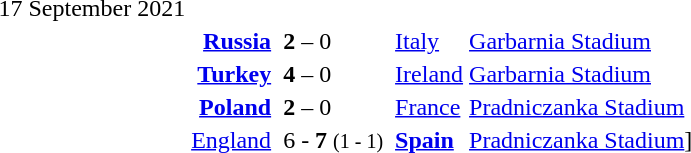<table>
<tr>
<td>17 September 2021</td>
</tr>
<tr>
<td></td>
<td align=right><strong><a href='#'>Russia</a></strong></td>
<td></td>
<td><strong>2</strong> – 0</td>
<td></td>
<td><a href='#'>Italy</a></td>
<td><a href='#'>Garbarnia Stadium</a></td>
</tr>
<tr>
<td></td>
<td align=right><strong><a href='#'>Turkey</a></strong></td>
<td></td>
<td><strong>4</strong> – 0</td>
<td></td>
<td><a href='#'>Ireland</a></td>
<td><a href='#'>Garbarnia Stadium</a></td>
</tr>
<tr>
<td></td>
<td align=right><strong><a href='#'>Poland</a></strong></td>
<td></td>
<td><strong>2</strong> – 0</td>
<td></td>
<td><a href='#'>France</a></td>
<td><a href='#'>Pradniczanka Stadium</a></td>
</tr>
<tr>
<td></td>
<td align=right><a href='#'>England</a></td>
<td></td>
<td>6 - <strong>7</strong> <small>(1 - 1)</small></td>
<td></td>
<td><strong><a href='#'>Spain</a></strong></td>
<td><a href='#'>Pradniczanka Stadium</a>]</td>
</tr>
</table>
